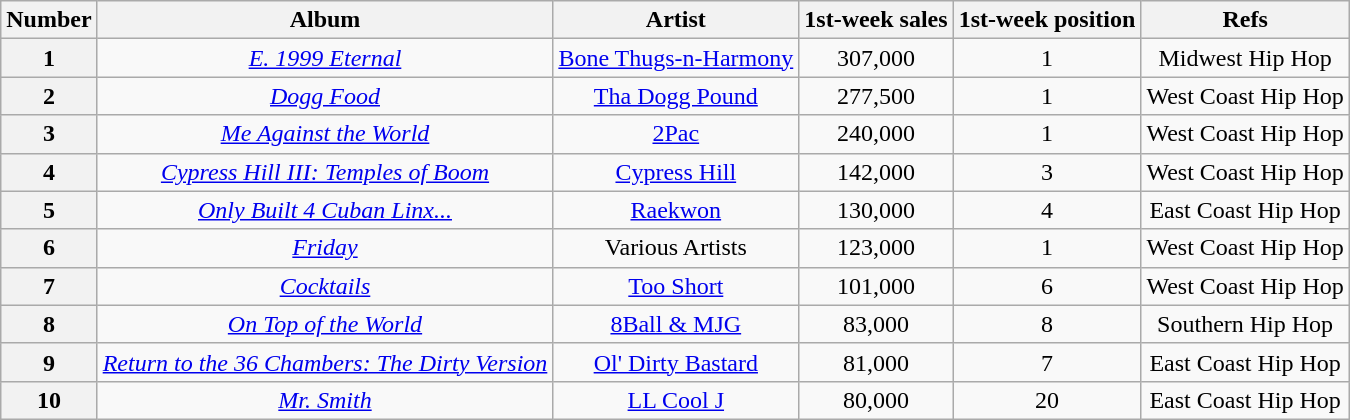<table class="wikitable sortable" style="text-align:center;">
<tr>
<th scope="col">Number</th>
<th scope="col">Album</th>
<th scope="col">Artist</th>
<th scope="col">1st-week sales</th>
<th scope="col">1st-week position</th>
<th scope="col">Refs</th>
</tr>
<tr>
<th scope="row">1</th>
<td><em><a href='#'>E. 1999 Eternal</a></em></td>
<td><a href='#'>Bone Thugs-n-Harmony</a></td>
<td>307,000</td>
<td>1</td>
<td>Midwest Hip Hop</td>
</tr>
<tr>
<th scope="row">2</th>
<td><em><a href='#'>Dogg Food</a></em></td>
<td><a href='#'>Tha Dogg Pound</a></td>
<td>277,500</td>
<td>1</td>
<td>West Coast Hip Hop</td>
</tr>
<tr>
<th scope="row">3</th>
<td><em><a href='#'>Me Against the World</a></em></td>
<td><a href='#'>2Pac</a></td>
<td>240,000</td>
<td>1</td>
<td>West Coast Hip Hop</td>
</tr>
<tr>
<th scope="row">4</th>
<td><em><a href='#'>Cypress Hill III: Temples of Boom</a></em></td>
<td><a href='#'>Cypress Hill</a></td>
<td>142,000</td>
<td>3</td>
<td>West Coast Hip Hop</td>
</tr>
<tr>
<th scope="row">5</th>
<td><em><a href='#'>Only Built 4 Cuban Linx...</a></em></td>
<td><a href='#'>Raekwon</a></td>
<td>130,000</td>
<td>4</td>
<td>East Coast Hip Hop</td>
</tr>
<tr>
<th scope="row">6</th>
<td><em><a href='#'>Friday</a></em></td>
<td>Various Artists</td>
<td>123,000</td>
<td>1</td>
<td>West Coast Hip Hop</td>
</tr>
<tr>
<th scope="row">7</th>
<td><em><a href='#'>Cocktails</a></em></td>
<td><a href='#'>Too Short</a></td>
<td>101,000</td>
<td>6</td>
<td>West Coast Hip Hop</td>
</tr>
<tr>
<th scope="row">8</th>
<td><em><a href='#'>On Top of the World</a></em></td>
<td><a href='#'>8Ball & MJG</a></td>
<td>83,000</td>
<td>8</td>
<td>Southern Hip Hop</td>
</tr>
<tr>
<th scope="row">9</th>
<td><em><a href='#'>Return to the 36 Chambers: The Dirty Version</a></em></td>
<td><a href='#'>Ol' Dirty Bastard</a></td>
<td>81,000</td>
<td>7</td>
<td>East Coast Hip Hop</td>
</tr>
<tr>
<th scope="row">10</th>
<td><em><a href='#'>Mr. Smith</a></em></td>
<td><a href='#'>LL Cool J</a></td>
<td>80,000</td>
<td>20</td>
<td>East Coast Hip Hop</td>
</tr>
</table>
